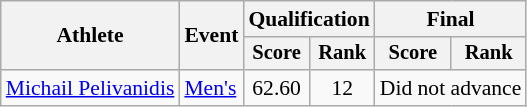<table class="wikitable" style="font-size:90%">
<tr>
<th rowspan="2">Athlete</th>
<th rowspan="2">Event</th>
<th colspan="2">Qualification</th>
<th colspan="2">Final</th>
</tr>
<tr style="font-size:95%">
<th>Score</th>
<th>Rank</th>
<th>Score</th>
<th>Rank</th>
</tr>
<tr align=center>
<td align=left><a href='#'>Michail Pelivanidis</a></td>
<td align=left><a href='#'>Men's</a></td>
<td>62.60</td>
<td>12</td>
<td colspan=2>Did not advance</td>
</tr>
</table>
